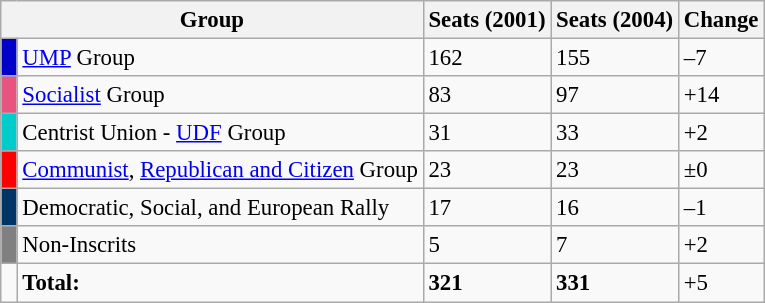<table class="wikitable" style="font-size: 95%">
<tr>
<th colspan=2>Group</th>
<th>Seats (2001)</th>
<th>Seats (2004)</th>
<th>Change</th>
</tr>
<tr>
<td style="background-color:#0000C8;"> </td>
<td><a href='#'>UMP</a> Group</td>
<td>162</td>
<td>155</td>
<td>–7</td>
</tr>
<tr>
<td style="background-color:#E75480;"> </td>
<td><a href='#'>Socialist</a> Group</td>
<td>83</td>
<td>97</td>
<td>+14</td>
</tr>
<tr>
<td style="background-color:#00CCCC;"> </td>
<td>Centrist Union - <a href='#'>UDF</a> Group</td>
<td>31</td>
<td>33</td>
<td>+2</td>
</tr>
<tr>
<td style="background-color:red"> </td>
<td><a href='#'>Communist</a>, <a href='#'>Republican and Citizen</a> Group</td>
<td>23</td>
<td>23</td>
<td>±0</td>
</tr>
<tr>
<td style="background-color:#003366"> </td>
<td>Democratic, Social, and European Rally</td>
<td>17</td>
<td>16</td>
<td>–1</td>
</tr>
<tr>
<td style="background-color:gray"> </td>
<td>Non-Inscrits</td>
<td>5</td>
<td>7</td>
<td>+2</td>
</tr>
<tr>
<td></td>
<td><strong>Total:</strong></td>
<td><strong>321</strong></td>
<td><strong>331</strong></td>
<td>+5</td>
</tr>
</table>
